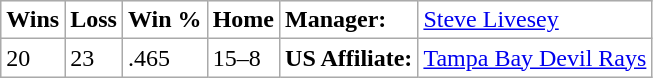<table class="wikitable">
<tr bgcolor="#FFFFFF">
<td><strong>Wins</strong></td>
<td><strong>Loss</strong></td>
<td><strong>Win %</strong></td>
<td><strong>Home</strong></td>
<td><strong>Manager:</strong></td>
<td><a href='#'>Steve Livesey</a></td>
</tr>
<tr bgcolor="#FFFFFF">
<td>20</td>
<td>23</td>
<td>.465</td>
<td>15–8</td>
<td><strong>US Affiliate:</strong></td>
<td><a href='#'>Tampa Bay Devil Rays</a></td>
</tr>
</table>
